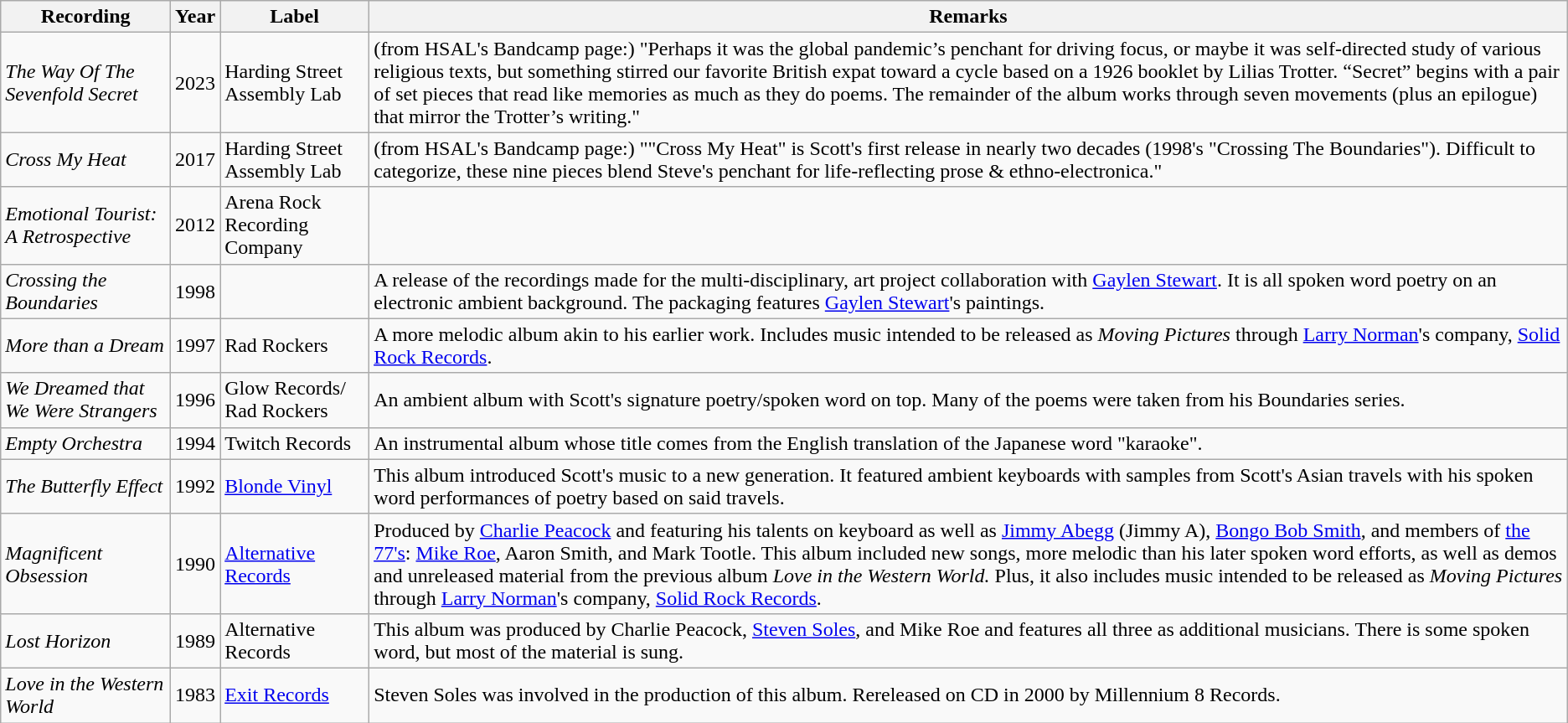<table class="wikitable sortable">
<tr>
<th>Recording</th>
<th>Year</th>
<th>Label</th>
<th>Remarks</th>
</tr>
<tr>
<td><em>The Way Of The Sevenfold Secret</em></td>
<td>2023</td>
<td>Harding Street Assembly Lab</td>
<td>(from HSAL's Bandcamp page:) "Perhaps it was the global pandemic’s penchant for driving focus, or maybe it was self-directed study of various religious texts, but something stirred our favorite British expat toward a cycle based on a 1926 booklet by Lilias Trotter. “Secret” begins with a pair of set pieces that read like memories as much as they do poems. The remainder of the album works through seven movements (plus an epilogue) that mirror the Trotter’s writing."</td>
</tr>
<tr>
<td><em>Cross My Heat</em></td>
<td>2017</td>
<td>Harding Street Assembly Lab</td>
<td>(from HSAL's Bandcamp page:) ""Cross My Heat" is Scott's first release in nearly two decades (1998's "Crossing The Boundaries"). Difficult to categorize, these nine pieces blend Steve's penchant for life-reflecting prose & ethno-electronica."</td>
</tr>
<tr>
<td><em>Emotional Tourist: A Retrospective</em></td>
<td>2012</td>
<td>Arena Rock Recording Company</td>
<td></td>
</tr>
<tr>
<td><em>Crossing the Boundaries</em></td>
<td>1998</td>
<td></td>
<td>A release of the recordings made for the multi-disciplinary, art project collaboration with <a href='#'>Gaylen Stewart</a>. It is all spoken word poetry on an electronic ambient background. The packaging features <a href='#'>Gaylen Stewart</a>'s paintings.</td>
</tr>
<tr>
<td><em>More than a Dream</em></td>
<td>1997</td>
<td>Rad Rockers</td>
<td>A more melodic album akin to his earlier work. Includes music intended to be released as <em>Moving Pictures</em> through <a href='#'>Larry Norman</a>'s company, <a href='#'>Solid Rock Records</a>.</td>
</tr>
<tr>
<td><em>We Dreamed that We Were Strangers</em></td>
<td>1996</td>
<td>Glow Records/ Rad Rockers</td>
<td>An ambient album with Scott's signature poetry/spoken word on top. Many of the poems were taken from his Boundaries series.</td>
</tr>
<tr>
<td><em>Empty Orchestra</em></td>
<td>1994</td>
<td>Twitch Records</td>
<td>An instrumental album whose title comes from the English translation of the Japanese word "karaoke".</td>
</tr>
<tr>
<td><em>The Butterfly Effect</em></td>
<td>1992</td>
<td><a href='#'>Blonde Vinyl</a></td>
<td>This album introduced Scott's music to a new generation. It featured ambient keyboards with samples from Scott's Asian travels with his spoken word performances of poetry based on said travels.</td>
</tr>
<tr>
<td><em>Magnificent Obsession</em></td>
<td>1990</td>
<td><a href='#'>Alternative Records</a></td>
<td>Produced by <a href='#'>Charlie Peacock</a> and featuring his talents on keyboard as well as <a href='#'>Jimmy Abegg</a> (Jimmy A), <a href='#'>Bongo Bob Smith</a>, and members of <a href='#'>the 77's</a>: <a href='#'>Mike Roe</a>, Aaron Smith, and Mark Tootle. This album included new songs, more melodic than his later spoken word efforts, as well as demos and unreleased material from the previous album <em>Love in the Western World.</em> Plus, it also includes music intended to be released as <em>Moving Pictures</em> through <a href='#'>Larry Norman</a>'s company, <a href='#'>Solid Rock Records</a>.</td>
</tr>
<tr>
<td><em>Lost Horizon</em></td>
<td>1989</td>
<td>Alternative Records</td>
<td>This album was produced by Charlie Peacock, <a href='#'>Steven Soles</a>, and Mike Roe and features all three as additional musicians. There is some spoken word, but most of the material is sung.</td>
</tr>
<tr>
<td><em>Love in the Western World</em></td>
<td>1983</td>
<td><a href='#'>Exit Records</a></td>
<td>Steven Soles was involved in the production of this album. Rereleased on CD in 2000 by Millennium 8 Records.</td>
</tr>
</table>
